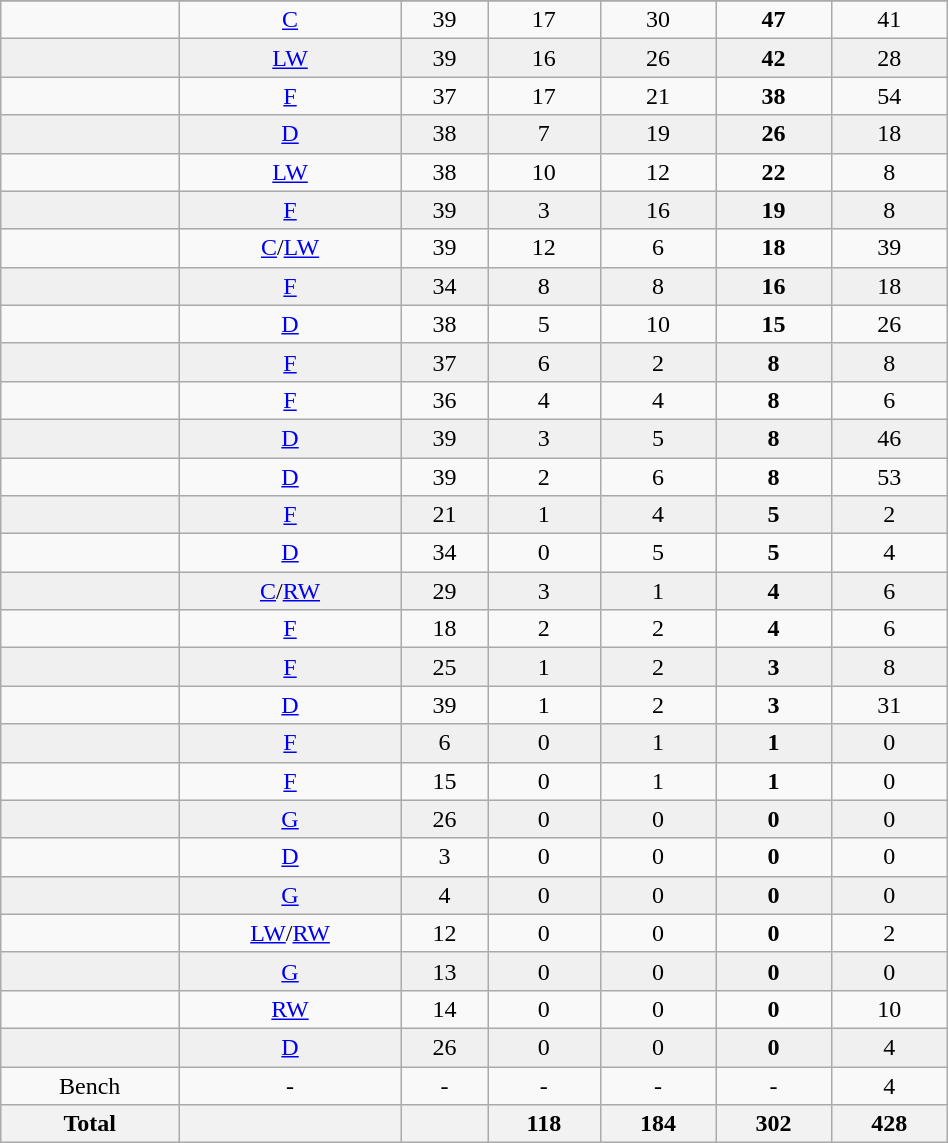<table class="wikitable sortable" width ="50%">
<tr align="center">
</tr>
<tr align="center" bgcolor="">
<td></td>
<td><a href='#'>C</a></td>
<td>39</td>
<td>17</td>
<td>30</td>
<td><strong>47</strong></td>
<td>41</td>
</tr>
<tr align="center" bgcolor="f0f0f0">
<td></td>
<td><a href='#'>LW</a></td>
<td>39</td>
<td>16</td>
<td>26</td>
<td><strong>42</strong></td>
<td>28</td>
</tr>
<tr align="center" bgcolor="">
<td></td>
<td><a href='#'>F</a></td>
<td>37</td>
<td>17</td>
<td>21</td>
<td><strong>38</strong></td>
<td>54</td>
</tr>
<tr align="center" bgcolor="f0f0f0">
<td></td>
<td><a href='#'>D</a></td>
<td>38</td>
<td>7</td>
<td>19</td>
<td><strong>26</strong></td>
<td>18</td>
</tr>
<tr align="center" bgcolor="">
<td></td>
<td><a href='#'>LW</a></td>
<td>38</td>
<td>10</td>
<td>12</td>
<td><strong>22</strong></td>
<td>8</td>
</tr>
<tr align="center" bgcolor="f0f0f0">
<td></td>
<td><a href='#'>F</a></td>
<td>39</td>
<td>3</td>
<td>16</td>
<td><strong>19</strong></td>
<td>8</td>
</tr>
<tr align="center" bgcolor="">
<td></td>
<td><a href='#'>C</a>/<a href='#'>LW</a></td>
<td>39</td>
<td>12</td>
<td>6</td>
<td><strong>18</strong></td>
<td>39</td>
</tr>
<tr align="center" bgcolor="f0f0f0">
<td></td>
<td><a href='#'>F</a></td>
<td>34</td>
<td>8</td>
<td>8</td>
<td><strong>16</strong></td>
<td>18</td>
</tr>
<tr align="center" bgcolor="">
<td></td>
<td><a href='#'>D</a></td>
<td>38</td>
<td>5</td>
<td>10</td>
<td><strong>15</strong></td>
<td>26</td>
</tr>
<tr align="center" bgcolor="f0f0f0">
<td></td>
<td><a href='#'>F</a></td>
<td>37</td>
<td>6</td>
<td>2</td>
<td><strong>8</strong></td>
<td>8</td>
</tr>
<tr align="center" bgcolor="">
<td></td>
<td><a href='#'>F</a></td>
<td>36</td>
<td>4</td>
<td>4</td>
<td><strong>8</strong></td>
<td>6</td>
</tr>
<tr align="center" bgcolor="f0f0f0">
<td></td>
<td><a href='#'>D</a></td>
<td>39</td>
<td>3</td>
<td>5</td>
<td><strong>8</strong></td>
<td>46</td>
</tr>
<tr align="center" bgcolor="">
<td></td>
<td><a href='#'>D</a></td>
<td>39</td>
<td>2</td>
<td>6</td>
<td><strong>8</strong></td>
<td>53</td>
</tr>
<tr align="center" bgcolor="f0f0f0">
<td></td>
<td><a href='#'>F</a></td>
<td>21</td>
<td>1</td>
<td>4</td>
<td><strong>5</strong></td>
<td>2</td>
</tr>
<tr align="center" bgcolor="">
<td></td>
<td><a href='#'>D</a></td>
<td>34</td>
<td>0</td>
<td>5</td>
<td><strong>5</strong></td>
<td>4</td>
</tr>
<tr align="center" bgcolor="f0f0f0">
<td></td>
<td><a href='#'>C</a>/<a href='#'>RW</a></td>
<td>29</td>
<td>3</td>
<td>1</td>
<td><strong>4</strong></td>
<td>6</td>
</tr>
<tr align="center" bgcolor="">
<td></td>
<td><a href='#'>F</a></td>
<td>18</td>
<td>2</td>
<td>2</td>
<td><strong>4</strong></td>
<td>6</td>
</tr>
<tr align="center" bgcolor="f0f0f0">
<td></td>
<td><a href='#'>F</a></td>
<td>25</td>
<td>1</td>
<td>2</td>
<td><strong>3</strong></td>
<td>8</td>
</tr>
<tr align="center" bgcolor="">
<td></td>
<td><a href='#'>D</a></td>
<td>39</td>
<td>1</td>
<td>2</td>
<td><strong>3</strong></td>
<td>31</td>
</tr>
<tr align="center" bgcolor="f0f0f0">
<td></td>
<td><a href='#'>F</a></td>
<td>6</td>
<td>0</td>
<td>1</td>
<td><strong>1</strong></td>
<td>0</td>
</tr>
<tr align="center" bgcolor="">
<td></td>
<td><a href='#'>F</a></td>
<td>15</td>
<td>0</td>
<td>1</td>
<td><strong>1</strong></td>
<td>0</td>
</tr>
<tr align="center" bgcolor="f0f0f0">
<td></td>
<td><a href='#'>G</a></td>
<td>26</td>
<td>0</td>
<td>0</td>
<td><strong>0</strong></td>
<td>0</td>
</tr>
<tr align="center" bgcolor="">
<td></td>
<td><a href='#'>D</a></td>
<td>3</td>
<td>0</td>
<td>0</td>
<td><strong>0</strong></td>
<td>0</td>
</tr>
<tr align="center" bgcolor="f0f0f0">
<td></td>
<td><a href='#'>G</a></td>
<td>4</td>
<td>0</td>
<td>0</td>
<td><strong>0</strong></td>
<td>0</td>
</tr>
<tr align="center" bgcolor="">
<td></td>
<td><a href='#'>LW</a>/<a href='#'>RW</a></td>
<td>12</td>
<td>0</td>
<td>0</td>
<td><strong>0</strong></td>
<td>2</td>
</tr>
<tr align="center" bgcolor="f0f0f0">
<td></td>
<td><a href='#'>G</a></td>
<td>13</td>
<td>0</td>
<td>0</td>
<td><strong>0</strong></td>
<td>0</td>
</tr>
<tr align="center" bgcolor="">
<td></td>
<td><a href='#'>RW</a></td>
<td>14</td>
<td>0</td>
<td>0</td>
<td><strong>0</strong></td>
<td>10</td>
</tr>
<tr align="center" bgcolor="f0f0f0">
<td></td>
<td><a href='#'>D</a></td>
<td>26</td>
<td>0</td>
<td>0</td>
<td><strong>0</strong></td>
<td>4</td>
</tr>
<tr align="center" bgcolor="">
<td>Bench</td>
<td>-</td>
<td>-</td>
<td>-</td>
<td>-</td>
<td>-</td>
<td>4</td>
</tr>
<tr>
<th>Total</th>
<th></th>
<th></th>
<th>118</th>
<th>184</th>
<th>302</th>
<th>428</th>
</tr>
</table>
